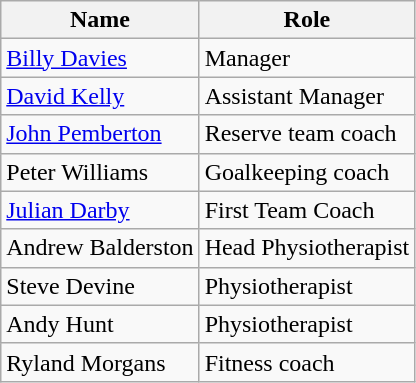<table class="wikitable">
<tr>
<th>Name</th>
<th>Role</th>
</tr>
<tr>
<td><a href='#'>Billy Davies</a></td>
<td>Manager</td>
</tr>
<tr>
<td><a href='#'>David Kelly</a></td>
<td>Assistant Manager</td>
</tr>
<tr>
<td><a href='#'>John Pemberton</a></td>
<td>Reserve team coach</td>
</tr>
<tr>
<td>Peter Williams</td>
<td>Goalkeeping coach</td>
</tr>
<tr>
<td><a href='#'>Julian Darby</a></td>
<td>First Team Coach</td>
</tr>
<tr>
<td>Andrew Balderston</td>
<td>Head Physiotherapist</td>
</tr>
<tr>
<td>Steve Devine</td>
<td>Physiotherapist</td>
</tr>
<tr>
<td>Andy Hunt</td>
<td>Physiotherapist</td>
</tr>
<tr>
<td>Ryland Morgans</td>
<td>Fitness coach</td>
</tr>
</table>
